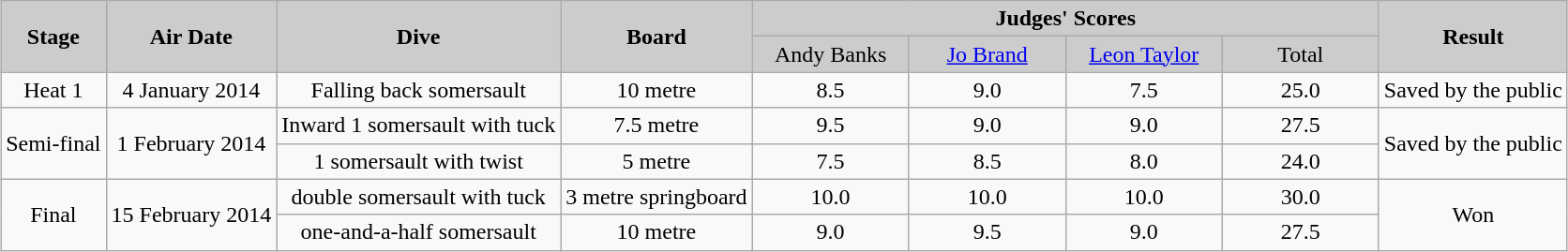<table class="wikitable" style="margin:auto;">
<tr style="text-align:Center; background:#ccc;">
<td rowspan="2"><strong>Stage</strong></td>
<td rowspan="2"><strong>Air Date</strong></td>
<td rowspan="2"><strong>Dive</strong></td>
<td rowspan="2"><strong>Board</strong></td>
<td colspan="4"><strong>Judges' Scores</strong></td>
<td rowspan="2"><strong>Result</strong></td>
</tr>
<tr style="text-align:center; background:#ccc;">
<td style="width:10%; ">Andy Banks</td>
<td style="width:10%; "><a href='#'>Jo Brand</a></td>
<td style="width:10%; "><a href='#'>Leon Taylor</a></td>
<td style="width:10%; ">Total</td>
</tr>
<tr style="text-align:center;">
<td>Heat 1</td>
<td>4 January 2014</td>
<td>Falling back somersault</td>
<td>10 metre</td>
<td>8.5</td>
<td>9.0</td>
<td>7.5</td>
<td>25.0</td>
<td>Saved by the public</td>
</tr>
<tr style="text-align:center;">
<td rowspan=2>Semi-final</td>
<td rowspan=2>1 February 2014</td>
<td>Inward 1  somersault with tuck</td>
<td>7.5 metre</td>
<td>9.5</td>
<td>9.0</td>
<td>9.0</td>
<td>27.5</td>
<td rowspan=2>Saved by the public</td>
</tr>
<tr style="text-align:center;">
<td>1  somersault with twist</td>
<td>5 metre</td>
<td>7.5</td>
<td>8.5</td>
<td>8.0</td>
<td>24.0</td>
</tr>
<tr style="text-align:center;">
<td rowspan=2>Final</td>
<td rowspan=2>15 February 2014</td>
<td>double somersault with tuck</td>
<td>3 metre springboard</td>
<td>10.0</td>
<td>10.0</td>
<td>10.0</td>
<td>30.0</td>
<td rowspan=2>Won</td>
</tr>
<tr style="text-align:center;">
<td>one-and-a-half somersault</td>
<td>10 metre</td>
<td>9.0</td>
<td>9.5</td>
<td>9.0</td>
<td>27.5</td>
</tr>
</table>
